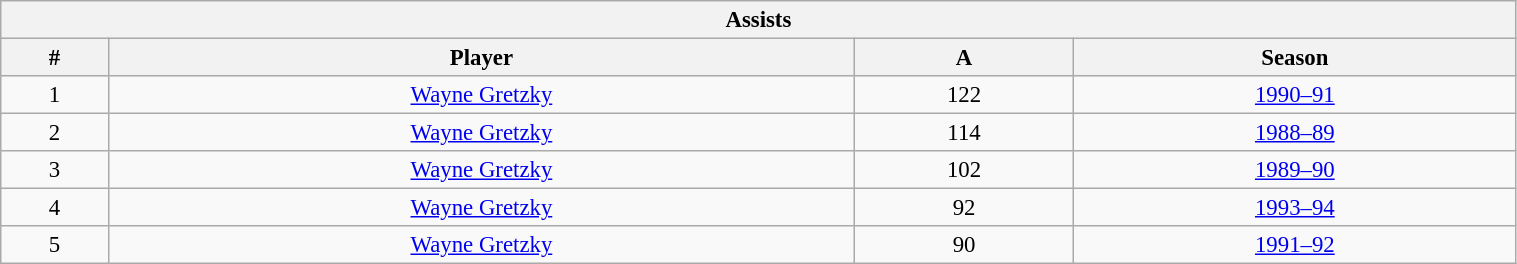<table class="wikitable" style="text-align: center; font-size: 95%" width="80%">
<tr>
<th colspan="4">Assists</th>
</tr>
<tr>
<th>#</th>
<th>Player</th>
<th>A</th>
<th>Season</th>
</tr>
<tr>
<td>1</td>
<td><a href='#'>Wayne Gretzky</a></td>
<td>122</td>
<td><a href='#'>1990–91</a></td>
</tr>
<tr>
<td>2</td>
<td><a href='#'>Wayne Gretzky</a></td>
<td>114</td>
<td><a href='#'>1988–89</a></td>
</tr>
<tr>
<td>3</td>
<td><a href='#'>Wayne Gretzky</a></td>
<td>102</td>
<td><a href='#'>1989–90</a></td>
</tr>
<tr>
<td>4</td>
<td><a href='#'>Wayne Gretzky</a></td>
<td>92</td>
<td><a href='#'>1993–94</a></td>
</tr>
<tr>
<td>5</td>
<td><a href='#'>Wayne Gretzky</a></td>
<td>90</td>
<td><a href='#'>1991–92</a></td>
</tr>
</table>
